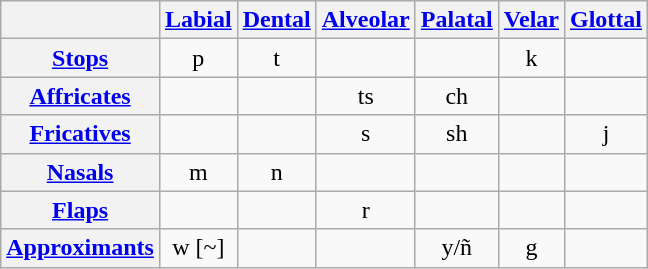<table class="wikitable" style="text-align: center">
<tr>
<th></th>
<th><a href='#'>Labial</a></th>
<th><a href='#'>Dental</a></th>
<th><a href='#'>Alveolar</a></th>
<th><a href='#'>Palatal</a></th>
<th><a href='#'>Velar</a></th>
<th><a href='#'>Glottal</a></th>
</tr>
<tr>
<th><a href='#'>Stops</a></th>
<td>p </td>
<td>t </td>
<td></td>
<td></td>
<td>k </td>
<td></td>
</tr>
<tr>
<th><a href='#'>Affricates</a></th>
<td></td>
<td></td>
<td>ts </td>
<td>ch </td>
<td></td>
<td></td>
</tr>
<tr>
<th><a href='#'>Fricatives</a></th>
<td></td>
<td></td>
<td>s </td>
<td>sh </td>
<td></td>
<td>j </td>
</tr>
<tr>
<th><a href='#'>Nasals</a></th>
<td>m </td>
<td>n </td>
<td></td>
<td></td>
<td></td>
<td></td>
</tr>
<tr>
<th><a href='#'>Flaps</a></th>
<td></td>
<td></td>
<td>r </td>
<td></td>
<td></td>
<td></td>
</tr>
<tr>
<th><a href='#'>Approximants</a></th>
<td>w [~]</td>
<td></td>
<td></td>
<td>y/ñ </td>
<td>g </td>
<td></td>
</tr>
</table>
